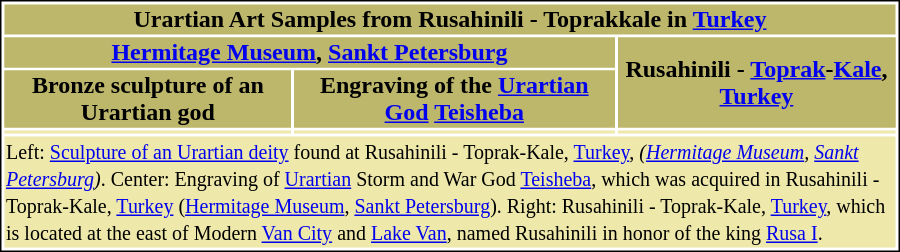<table style="border: 1px black solid; margin-left:1em; text-align: left;" align="center" width="600">
<tr>
<th colspan="3" style="background:DarkKhaki" align="center">Urartian Art Samples from Rusahinili - Toprakkale in <a href='#'>Turkey</a></th>
</tr>
<tr style="background:DarkKhaki" |>
<th colspan="2" style="background:DarkKhaki" align="center"><a href='#'>Hermitage Museum</a>, <a href='#'>Sankt Petersburg</a></th>
<th rowspan="2" style="background:DarkKhaki" align="center">Rusahinili - <a href='#'>Toprak</a>-<a href='#'>Kale</a>, <a href='#'>Turkey</a></th>
</tr>
<tr style="background:DarkKhaki" |>
<th colspan="1" style="background:DarkKhaki" align="center">Bronze sculpture of an Urartian god</th>
<th colspan="1" style="background:DarkKhaki" align="center">Engraving of the <a href='#'>Urartian</a> <a href='#'>God</a> <a href='#'>Teisheba</a></th>
</tr>
<tr style="background:PaleGoldenrod" |>
<td align="center"></td>
<td align="center"></td>
<td align="center"></td>
</tr>
<tr style="background:PaleGoldenrod" |>
<td colspan="3" align="left"><small>Left: <a href='#'>Sculpture of an Urartian deity</a> found at Rusahinili - Toprak-Kale, <a href='#'>Turkey</a>, <em>(<a href='#'>Hermitage Museum</a>, <a href='#'>Sankt Petersburg</a>)</em>. Center: Engraving of <a href='#'>Urartian</a> Storm and War God <a href='#'>Teisheba</a>, which was acquired in Rusahinili - Toprak-Kale, <a href='#'>Turkey</a> (<a href='#'>Hermitage Museum</a>, <a href='#'>Sankt Petersburg</a>). Right: Rusahinili - Toprak-Kale, <a href='#'>Turkey</a>, which is located at the east of Modern <a href='#'>Van City</a> and <a href='#'>Lake Van</a>, named Rusahinili in honor of the king <a href='#'>Rusa I</a>.</small></td>
</tr>
</table>
